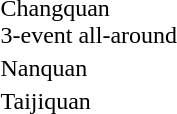<table>
<tr>
<td>Changquan<br>3-event all-around</td>
<td></td>
<td></td>
<td></td>
</tr>
<tr>
<td>Nanquan</td>
<td></td>
<td></td>
<td></td>
</tr>
<tr>
<td>Taijiquan</td>
<td></td>
<td></td>
<td></td>
</tr>
</table>
